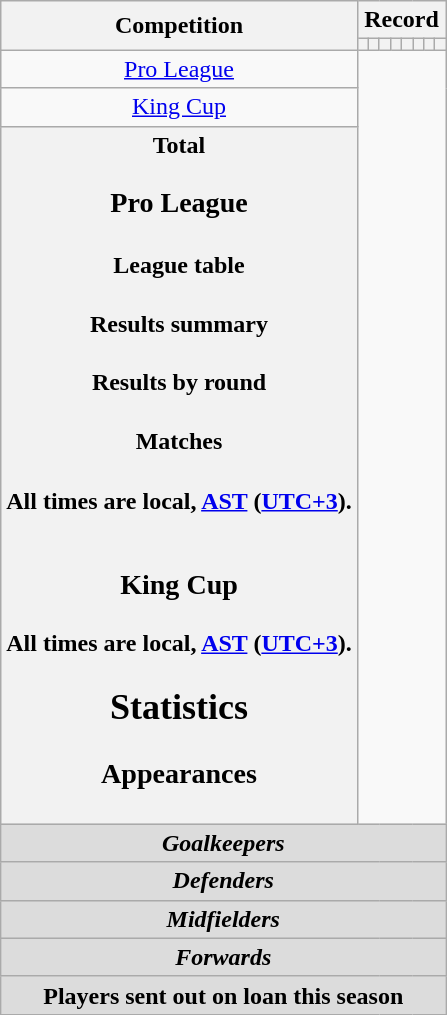<table class="wikitable" style="text-align: center">
<tr>
<th rowspan=2>Competition</th>
<th colspan=8>Record</th>
</tr>
<tr>
<th></th>
<th></th>
<th></th>
<th></th>
<th></th>
<th></th>
<th></th>
<th></th>
</tr>
<tr>
<td><a href='#'>Pro League</a><br></td>
</tr>
<tr>
<td><a href='#'>King Cup</a><br></td>
</tr>
<tr>
<th>Total<br>
<h3>Pro League</h3><h4>League table</h4><h4>Results summary</h4>
<h4>Results by round</h4><h4>Matches</h4>All times are local, <a href='#'>AST</a> (<a href='#'>UTC+3</a>).<br>


<br>




























<h3>King Cup</h3>
All times are local, <a href='#'>AST</a> (<a href='#'>UTC+3</a>).<br><h2>Statistics</h2><h3>Appearances</h3></th>
</tr>
<tr>
<th colspan=10 style=background:#dcdcdc; text-align:center><em>Goalkeepers</em><br>



</th>
</tr>
<tr>
<th colspan=10 style=background:#dcdcdc; text-align:center><em>Defenders</em><br>










</th>
</tr>
<tr>
<th colspan=10 style=background:#dcdcdc; text-align:center><em>Midfielders</em><br>









</th>
</tr>
<tr>
<th colspan=10 style=background:#dcdcdc; text-align:center><em>Forwards</em><br>



</th>
</tr>
<tr>
<th colspan=16 style=background:#dcdcdc; text-align:center>Players sent out on loan this season<br></th>
</tr>
</table>
